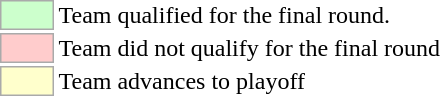<table>
<tr>
<td style="background:#cfc; border:1px solid #aaa; width:2em;"></td>
<td>Team qualified for the final round.</td>
<td></td>
</tr>
<tr>
<td style="background:#fcc; border:1px solid #aaa; width:2em;"></td>
<td>Team did not qualify for the final round</td>
</tr>
<tr>
<td style="background:#ffc; border:1px solid #aaa; width:2em;"></td>
<td>Team advances to playoff</td>
</tr>
</table>
